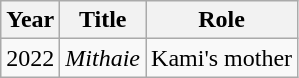<table class="wikitable sortable plainrowheaders">
<tr style="text-align:center;">
<th scope="col">Year</th>
<th scope="col">Title</th>
<th scope="col">Role</th>
</tr>
<tr>
<td>2022</td>
<td><em>Mithaie</em></td>
<td>Kami's mother</td>
</tr>
</table>
